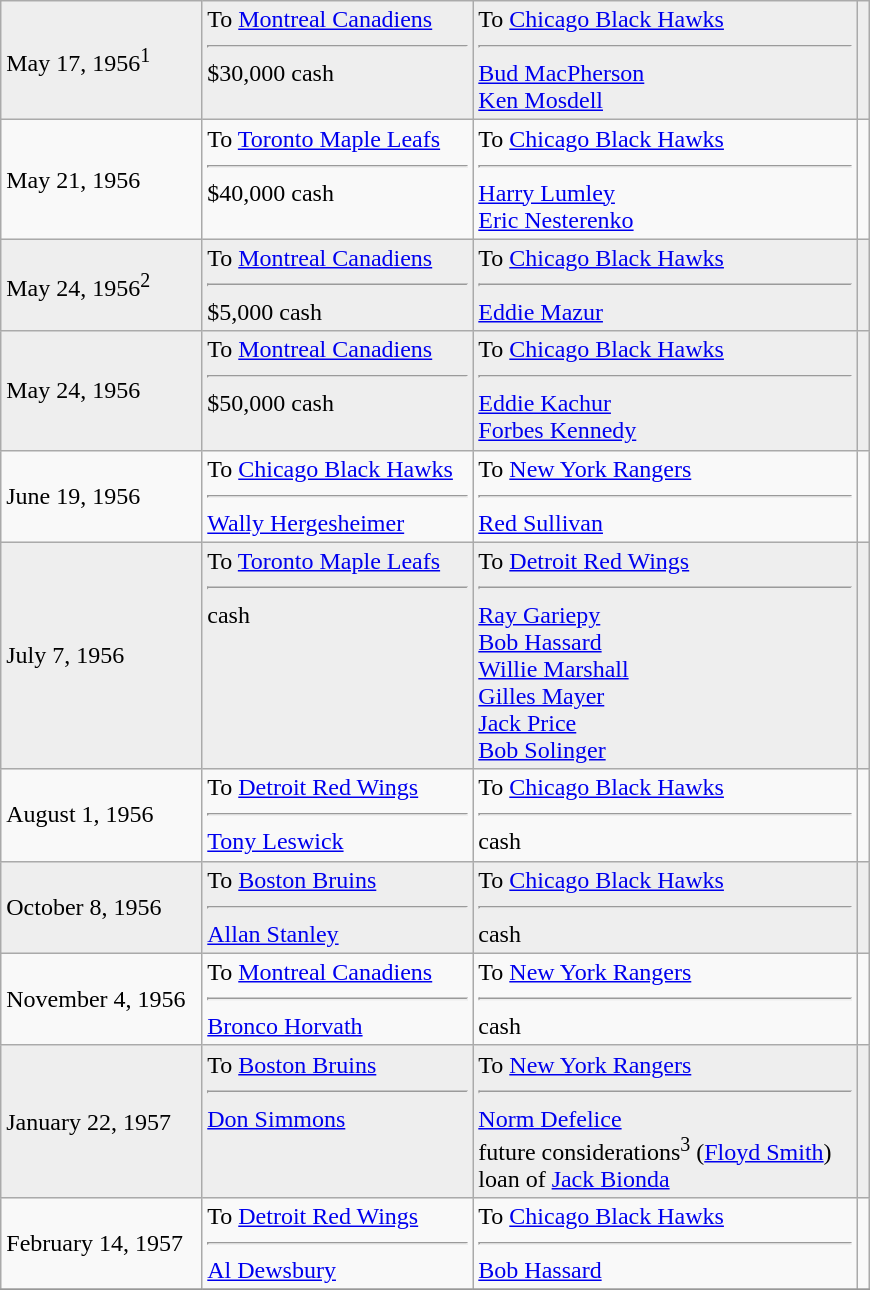<table class="wikitable" style="border:1px solid #999999; width:580px;">
<tr bgcolor="eeeeee">
<td>May 17, 1956<sup>1</sup></td>
<td valign="top">To <a href='#'>Montreal Canadiens</a><hr>$30,000 cash</td>
<td valign="top">To <a href='#'>Chicago Black Hawks</a><hr><a href='#'>Bud MacPherson</a><br><a href='#'>Ken Mosdell</a></td>
<td></td>
</tr>
<tr>
<td>May 21, 1956</td>
<td valign="top">To <a href='#'>Toronto Maple Leafs</a><hr>$40,000 cash</td>
<td valign="top">To <a href='#'>Chicago Black Hawks</a><hr><a href='#'>Harry Lumley</a><br><a href='#'>Eric Nesterenko</a></td>
<td></td>
</tr>
<tr bgcolor="eeeeee">
<td>May 24, 1956<sup>2</sup></td>
<td valign="top">To <a href='#'>Montreal Canadiens</a><hr>$5,000 cash</td>
<td valign="top">To <a href='#'>Chicago Black Hawks</a><hr><a href='#'>Eddie Mazur</a></td>
<td></td>
</tr>
<tr bgcolor="eeeeee">
<td>May 24, 1956</td>
<td valign="top">To <a href='#'>Montreal Canadiens</a><hr>$50,000 cash</td>
<td valign="top">To <a href='#'>Chicago Black Hawks</a><hr><a href='#'>Eddie Kachur</a><br><a href='#'>Forbes Kennedy</a></td>
<td></td>
</tr>
<tr>
<td>June 19, 1956</td>
<td valign="top">To <a href='#'>Chicago Black Hawks</a><hr><a href='#'>Wally Hergesheimer</a></td>
<td valign="top">To <a href='#'>New York Rangers</a><hr><a href='#'>Red Sullivan</a></td>
<td></td>
</tr>
<tr bgcolor="eeeeee">
<td>July 7, 1956</td>
<td valign="top">To <a href='#'>Toronto Maple Leafs</a><hr>cash</td>
<td valign="top">To <a href='#'>Detroit Red Wings</a><hr><a href='#'>Ray Gariepy</a><br><a href='#'>Bob Hassard</a><br><a href='#'>Willie Marshall</a><br><a href='#'>Gilles Mayer</a><br><a href='#'>Jack Price</a><br><a href='#'>Bob Solinger</a></td>
<td></td>
</tr>
<tr>
<td>August 1, 1956</td>
<td valign="top">To <a href='#'>Detroit Red Wings</a><hr><a href='#'>Tony Leswick</a></td>
<td valign="top">To <a href='#'>Chicago Black Hawks</a><hr>cash</td>
<td></td>
</tr>
<tr bgcolor="eeeeee">
<td>October 8, 1956</td>
<td valign="top">To <a href='#'>Boston Bruins</a><hr><a href='#'>Allan Stanley</a></td>
<td valign="top">To <a href='#'>Chicago Black Hawks</a><hr>cash</td>
<td></td>
</tr>
<tr>
<td>November 4, 1956</td>
<td valign="top">To <a href='#'>Montreal Canadiens</a><hr><a href='#'>Bronco Horvath</a></td>
<td valign="top">To <a href='#'>New York Rangers</a><hr>cash</td>
<td></td>
</tr>
<tr bgcolor="eeeeee">
<td>January 22, 1957</td>
<td valign="top">To <a href='#'>Boston Bruins</a><hr><a href='#'>Don Simmons</a></td>
<td valign="top">To <a href='#'>New York Rangers</a><hr><a href='#'>Norm Defelice</a><br>future considerations<sup>3</sup> (<a href='#'>Floyd Smith</a>)<br>loan of <a href='#'>Jack Bionda</a></td>
<td></td>
</tr>
<tr>
<td>February 14, 1957</td>
<td valign="top">To <a href='#'>Detroit Red Wings</a><hr><a href='#'>Al Dewsbury</a></td>
<td valign="top">To <a href='#'>Chicago Black Hawks</a><hr><a href='#'>Bob Hassard</a></td>
<td></td>
</tr>
<tr bgcolor="eeeeee">
</tr>
</table>
